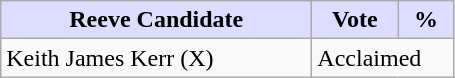<table class="wikitable">
<tr>
<th style="background:#ddf; width:200px;">Reeve Candidate </th>
<th style="background:#ddf; width:50px;">Vote</th>
<th style="background:#ddf; width:30px;">%</th>
</tr>
<tr>
<td>Keith James Kerr (X)</td>
<td colspan="2">Acclaimed</td>
</tr>
</table>
